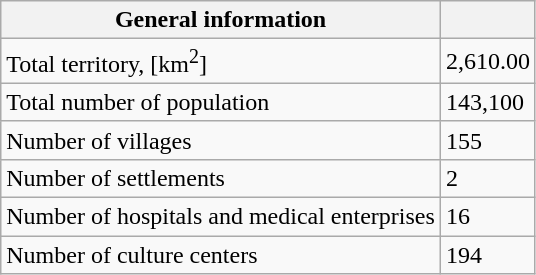<table class="wikitable">
<tr>
<th>General information</th>
<th></th>
</tr>
<tr>
<td>Total territory, [km<sup>2</sup>]</td>
<td>2,610.00</td>
</tr>
<tr>
<td>Total number of population</td>
<td>143,100</td>
</tr>
<tr>
<td>Number of villages</td>
<td>155</td>
</tr>
<tr>
<td>Number of settlements</td>
<td>2</td>
</tr>
<tr>
<td>Number of hospitals and medical enterprises</td>
<td>16</td>
</tr>
<tr>
<td>Number of culture centers</td>
<td>194</td>
</tr>
</table>
